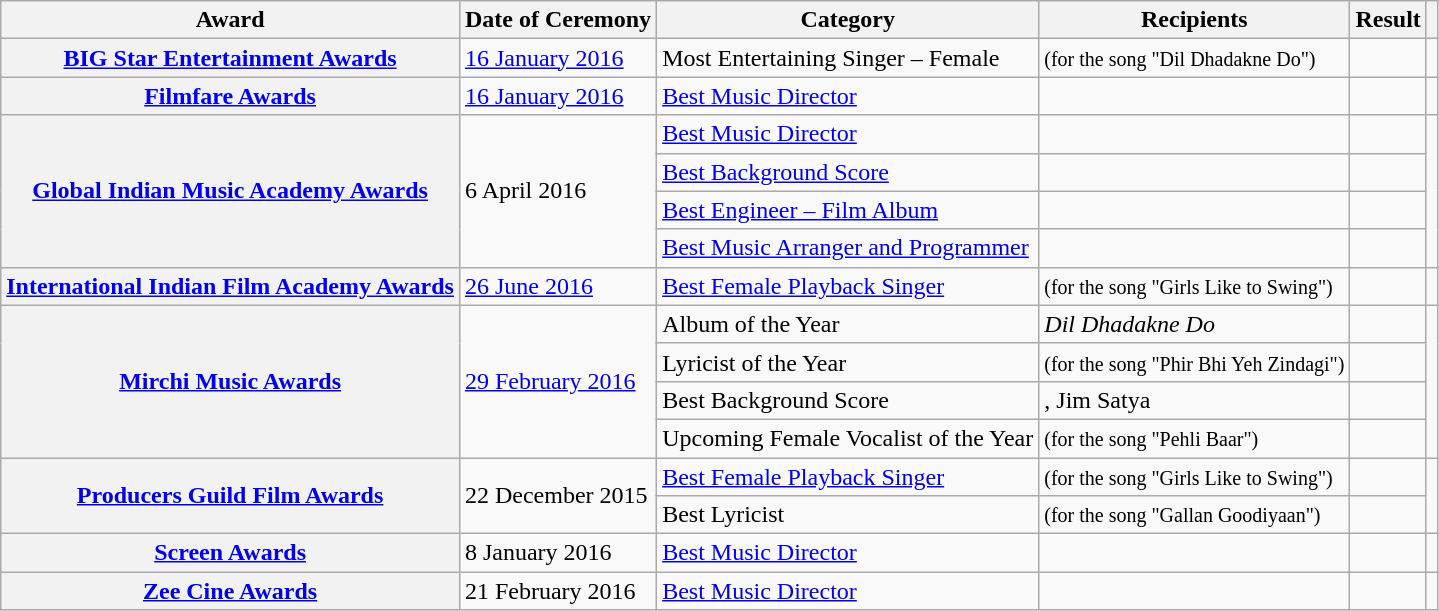<table class="wikitable plainrowheaders sortable">
<tr>
<th scope="col">Award</th>
<th scope="col">Date of Ceremony</th>
<th scope="col">Category</th>
<th scope="col">Recipients</th>
<th scope="col">Result</th>
<th scope="col" class="unsortable"></th>
</tr>
<tr>
<th scope="row"><a href='#'>BIG Star Entertainment Awards</a></th>
<td><a href='#'>16 January 2016</a></td>
<td>Most Entertaining Singer – Female</td>
<td> <small>(for the song "Dil Dhadakne Do")</small></td>
<td></td>
<td style="text-align:center;"></td>
</tr>
<tr>
<th scope="row"><a href='#'>Filmfare Awards</a></th>
<td><a href='#'>16 January 2016</a></td>
<td><a href='#'>Best Music Director</a></td>
<td></td>
<td></td>
<td style="text-align:center;"><br></td>
</tr>
<tr>
<th scope="row" rowspan="4"><a href='#'>Global Indian Music Academy Awards</a></th>
<td rowspan="4">6 April 2016</td>
<td><a href='#'>Best Music Director</a></td>
<td></td>
<td></td>
<td style="text-align:center;" rowspan="4"></td>
</tr>
<tr>
<td><a href='#'>Best Background Score</a></td>
<td></td>
<td></td>
</tr>
<tr>
<td><a href='#'>Best Engineer – Film Album</a></td>
<td></td>
<td></td>
</tr>
<tr>
<td><a href='#'>Best Music Arranger and Programmer</a></td>
<td></td>
<td></td>
</tr>
<tr>
<th scope="row"><a href='#'>International Indian Film Academy Awards</a></th>
<td><a href='#'>26 June 2016</a></td>
<td><a href='#'>Best Female Playback Singer</a></td>
<td> <small>(for the song "Girls Like to Swing")</small></td>
<td></td>
<td style="text-align:center;"></td>
</tr>
<tr>
<th scope="row" rowspan="4"><a href='#'>Mirchi Music Awards</a></th>
<td rowspan="4"><a href='#'>29 February 2016</a></td>
<td>Album of the Year</td>
<td><em>Dil Dhadakne Do</em></td>
<td></td>
<td style="text-align:center;" rowspan="4"></td>
</tr>
<tr>
<td>Lyricist of the Year</td>
<td> <small>(for the song "Phir Bhi Yeh Zindagi")</small></td>
<td></td>
</tr>
<tr>
<td>Best Background Score</td>
<td>, Jim Satya</td>
<td></td>
</tr>
<tr>
<td>Upcoming Female Vocalist of the Year</td>
<td> <small>(for the song "Pehli Baar")</small></td>
<td></td>
</tr>
<tr>
<th scope="row" rowspan="2"><a href='#'>Producers Guild Film Awards</a></th>
<td rowspan="2">22 December 2015</td>
<td><a href='#'>Best Female Playback Singer</a></td>
<td> <small>(for the song "Girls Like to Swing")</small></td>
<td></td>
<td style="text-align:center;" rowspan="2"></td>
</tr>
<tr>
<td>Best Lyricist</td>
<td> <small>(for the song "Gallan Goodiyaan")</small></td>
<td></td>
</tr>
<tr>
<th scope="row"><a href='#'>Screen Awards</a></th>
<td>8 January 2016</td>
<td><a href='#'>Best Music Director</a></td>
<td></td>
<td></td>
<td style="text-align:center;"><br></td>
</tr>
<tr>
<th scope="row"><a href='#'>Zee Cine Awards</a></th>
<td>21 February 2016</td>
<td><a href='#'>Best Music Director</a></td>
<td></td>
<td></td>
<td style="text-align:center;"><br></td>
</tr>
</table>
